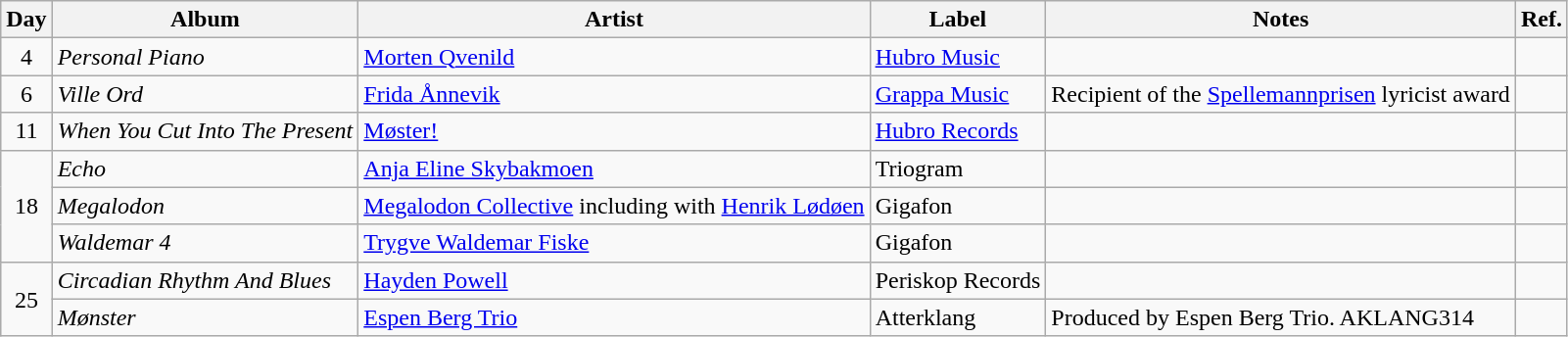<table class="wikitable">
<tr>
<th>Day</th>
<th>Album</th>
<th>Artist</th>
<th>Label</th>
<th>Notes</th>
<th>Ref.</th>
</tr>
<tr>
<td rowspan="1" style="text-align:center;">4</td>
<td><em>Personal Piano</em></td>
<td><a href='#'>Morten Qvenild</a></td>
<td><a href='#'>Hubro Music</a></td>
<td></td>
<td style="text-align:center;"></td>
</tr>
<tr>
<td rowspan="1" style="text-align:center;">6</td>
<td><em>Ville Ord</em></td>
<td><a href='#'>Frida Ånnevik</a></td>
<td><a href='#'>Grappa Music</a></td>
<td>Recipient of the <a href='#'>Spellemannprisen</a> lyricist award</td>
<td style="text-align:center;"></td>
</tr>
<tr>
<td rowspan="1" style="text-align:center;">11</td>
<td><em>When You Cut Into The Present</em></td>
<td><a href='#'>Møster!</a></td>
<td><a href='#'>Hubro Records</a></td>
<td></td>
<td style="text-align:center;"></td>
</tr>
<tr>
<td rowspan="3" style="text-align:center;">18</td>
<td><em>Echo</em></td>
<td><a href='#'>Anja Eline Skybakmoen</a></td>
<td>Triogram</td>
<td></td>
<td style="text-align:center;"></td>
</tr>
<tr>
<td><em>Megalodon</em></td>
<td><a href='#'>Megalodon Collective</a> including with <a href='#'>Henrik Lødøen</a></td>
<td>Gigafon</td>
<td></td>
<td style="text-align:center;"></td>
</tr>
<tr>
<td><em>Waldemar 4</em></td>
<td><a href='#'>Trygve Waldemar Fiske</a></td>
<td>Gigafon</td>
<td></td>
<td style="text-align:center;"></td>
</tr>
<tr>
<td rowspan="2" style="text-align:center;">25</td>
<td><em>Circadian Rhythm And Blues</em></td>
<td><a href='#'>Hayden Powell</a></td>
<td>Periskop Records</td>
<td></td>
<td style="text-align:center;"></td>
</tr>
<tr>
<td><em>Mønster</em></td>
<td><a href='#'>Espen Berg Trio</a></td>
<td>Atterklang</td>
<td>Produced by Espen Berg Trio. AKLANG314</td>
<td style="text-align:center;"></td>
</tr>
</table>
